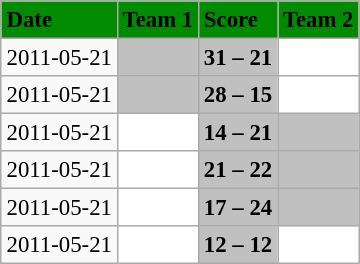<table class="wikitable" style="margin:0.5em auto; font-size:95%">
<tr bgcolor="008B00">
<td><strong>Date</strong></td>
<td><strong>Team 1</strong></td>
<td><strong>Score</strong></td>
<td><strong>Team 2</strong></td>
</tr>
<tr>
<td>2011-05-21</td>
<td bgcolor="silver"></td>
<td bgcolor="silver"><strong>31 – 21</strong></td>
<td bgcolor="white"></td>
</tr>
<tr>
<td>2011-05-21</td>
<td bgcolor="silver"></td>
<td bgcolor="silver"><strong>28 – 15</strong></td>
<td bgcolor="white"></td>
</tr>
<tr>
<td>2011-05-21</td>
<td bgcolor="white"></td>
<td bgcolor="silver"><strong>14 – 21</strong></td>
<td bgcolor="silver"></td>
</tr>
<tr>
<td>2011-05-21</td>
<td bgcolor="white"></td>
<td bgcolor="silver"><strong>21 – 22</strong></td>
<td bgcolor="silver"></td>
</tr>
<tr>
<td>2011-05-21</td>
<td bgcolor="white"></td>
<td bgcolor="silver"><strong>17 – 24</strong></td>
<td bgcolor="silver"></td>
</tr>
<tr>
<td>2011-05-21</td>
<td bgcolor="white"></td>
<td bgcolor="silver"><strong>12 – 12</strong></td>
<td bgcolor="white"></td>
</tr>
</table>
